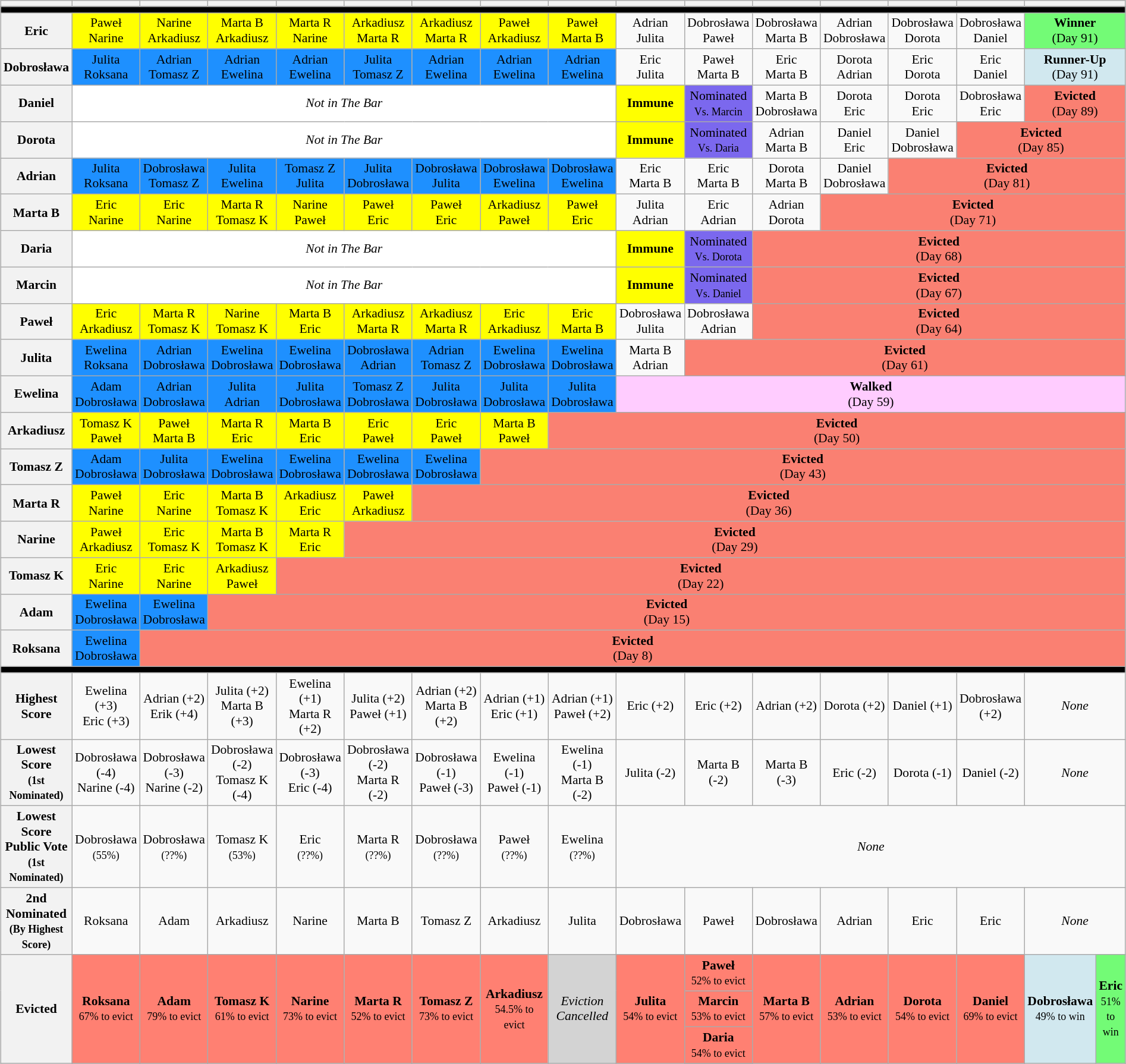<table class="wikitable" style="font-size:90%; text-align:center; width: 96%; margin-left: auto; margin-right: auto;">
<tr>
<th></th>
<th></th>
<th></th>
<th></th>
<th></th>
<th></th>
<th></th>
<th></th>
<th></th>
<th></th>
<th></th>
<th></th>
<th></th>
<th></th>
<th></th>
<th colspan=2></th>
</tr>
<tr>
<th style="background:#000000;" colspan="17"></th>
</tr>
<tr>
<th>Eric</th>
<td style="background:#FFFF00;"><span>Paweł</span><br><span>Narine</span></td>
<td style="background:#FFFF00;"><span>Narine</span><br><span>Arkadiusz</span></td>
<td style="background:#FFFF00;"><span>Marta B</span><br><span>Arkadiusz</span></td>
<td style="background:#FFFF00;"><span>Marta R</span><br><span>Narine</span></td>
<td style="background:#FFFF00;"><span>Arkadiusz</span><br><span>Marta R</span></td>
<td style="background:#FFFF00;"><span>Arkadiusz</span><br><span>Marta R</span></td>
<td style="background:#FFFF00;"><span>Paweł</span><br><span>Arkadiusz</span></td>
<td style="background:#FFFF00;"><span>Paweł</span><br><span>Marta B</span></td>
<td><span>Adrian</span><br><span>Julita</span></td>
<td><span>Dobrosława</span><br><span>Paweł</span></td>
<td><span>Dobrosława</span><br><span>Marta B</span></td>
<td><span>Adrian</span><br><span>Dobrosława</span></td>
<td><span>Dobrosława</span><br><span>Dorota</span></td>
<td><span>Dobrosława</span><br><span>Daniel</span></td>
<td style="background:#73FB76" colspan=2><strong>Winner</strong> <br> (Day 91)</td>
</tr>
<tr>
<th>Dobrosława</th>
<td style="background:#1E90FF;"><span>Julita</span><br><span>Roksana</span></td>
<td style="background:#1E90FF;"><span>Adrian</span><br><span>Tomasz Z</span></td>
<td style="background:#1E90FF;"><span>Adrian</span><br><span>Ewelina</span></td>
<td style="background:#1E90FF;"><span>Adrian</span><br><span>Ewelina</span></td>
<td style="background:#1E90FF;"><span>Julita</span><br><span>Tomasz Z</span></td>
<td style="background:#1E90FF;"><span>Adrian</span><br><span>Ewelina</span></td>
<td style="background:#1E90FF;"><span>Adrian</span><br><span>Ewelina</span></td>
<td style="background:#1E90FF;"><span>Adrian</span><br><span>Ewelina</span></td>
<td><span>Eric</span><br><span>Julita</span></td>
<td><span>Paweł</span><br><span>Marta B</span></td>
<td><span>Eric</span><br><span>Marta B</span></td>
<td><span>Dorota</span><br><span>Adrian</span></td>
<td><span>Eric</span><br><span>Dorota</span></td>
<td><span>Eric</span><br><span>Daniel</span></td>
<td style="background:#D1E8EF" colspan=2><strong>Runner-Up</strong> <br> (Day 91)</td>
</tr>
<tr>
<th>Daniel</th>
<td style="background:#FFFFFF; text-align:center;" colspan=8><em>Not in The Bar</em></td>
<td style="background:yellow; text-align:center;"><strong>Immune</strong></td>
<td style="background:#7b68ee;">Nominated<br><small>Vs. Marcin</small></td>
<td><span>Marta B</span><br><span>Dobrosława</span></td>
<td><span>Dorota</span><br><span>Eric</span></td>
<td><span>Dorota</span><br><span>Eric</span></td>
<td><span>Dobrosława</span><br><span>Eric</span></td>
<td style="background:salmon; text-align:center;" colspan=2><strong>Evicted</strong> <br> (Day 89)</td>
</tr>
<tr>
<th>Dorota</th>
<td style="background:#FFFFFF; text-align:center;" colspan=8><em>Not in The Bar</em></td>
<td style="background:yellow; text-align:center;"><strong>Immune</strong></td>
<td style="background:#7b68ee;">Nominated<br><small>Vs. Daria</small></td>
<td><span>Adrian</span><br><span>Marta B</span></td>
<td><span>Daniel</span><br><span>Eric</span></td>
<td><span>Daniel</span><br><span>Dobrosława</span></td>
<td style="background:salmon; text-align:center;" colspan=3><strong>Evicted</strong> <br> (Day 85)</td>
</tr>
<tr>
<th>Adrian</th>
<td style="background:#1E90FF;"><span>Julita</span><br><span>Roksana</span></td>
<td style="background:#1E90FF;"><span>Dobrosława</span><br><span>Tomasz Z</span></td>
<td style="background:#1E90FF;"><span>Julita</span><br><span>Ewelina</span></td>
<td style="background:#1E90FF;"><span>Tomasz Z</span><br><span>Julita</span></td>
<td style="background:#1E90FF;"><span>Julita</span><br><span>Dobrosława</span></td>
<td style="background:#1E90FF;"><span>Dobrosława</span><br><span>Julita</span></td>
<td style="background:#1E90FF;"><span>Dobrosława</span><br><span>Ewelina</span></td>
<td style="background:#1E90FF;"><span>Dobrosława</span><br><span>Ewelina</span></td>
<td><span>Eric</span><br><span>Marta B</span></td>
<td><span>Eric</span><br><span>Marta B</span></td>
<td><span>Dorota</span><br><span>Marta B</span></td>
<td><span>Daniel</span><br><span>Dobrosława</span></td>
<td style="background:salmon; text-align:center;" colspan=4><strong>Evicted</strong> <br> (Day 81)</td>
</tr>
<tr>
<th>Marta B</th>
<td style="background:#FFFF00;"><span>Eric</span><br><span>Narine</span></td>
<td style="background:#FFFF00;"><span>Eric</span><br><span>Narine</span></td>
<td style="background:#FFFF00;"><span>Marta R</span><br><span>Tomasz K</span></td>
<td style="background:#FFFF00;"><span>Narine</span><br><span>Paweł</span></td>
<td style="background:#FFFF00;"><span>Paweł</span><br><span>Eric</span></td>
<td style="background:#FFFF00;"><span>Paweł</span><br><span>Eric</span></td>
<td style="background:#FFFF00;"><span>Arkadiusz</span><br><span>Paweł</span></td>
<td style="background:#FFFF00;"><span>Paweł</span><br><span>Eric</span></td>
<td><span>Julita</span><br><span>Adrian</span></td>
<td><span>Eric</span><br><span>Adrian</span></td>
<td><span>Adrian</span><br><span>Dorota</span></td>
<td style="background:salmon; text-align:center;" colspan=5><strong>Evicted</strong> <br> (Day 71)</td>
</tr>
<tr>
<th>Daria</th>
<td style="background:#FFFFFF; text-align:center;" colspan=8><em>Not in The Bar</em></td>
<td style="background:yellow; text-align:center;"><strong>Immune</strong></td>
<td style="background:#7b68ee;">Nominated<br><small>Vs. Dorota</small></td>
<td style="background:salmon; text-align:center;" colspan=6><strong>Evicted</strong> <br> (Day 68)</td>
</tr>
<tr>
<th>Marcin</th>
<td style="background:#FFFFFF; text-align:center;" colspan=8><em>Not in The Bar</em></td>
<td style="background:yellow; text-align:center;"><strong>Immune</strong></td>
<td style="background:#7b68ee;">Nominated<br><small>Vs. Daniel</small></td>
<td style="background:salmon; text-align:center;" colspan=6><strong>Evicted</strong> <br> (Day 67)</td>
</tr>
<tr>
<th>Paweł</th>
<td style="background:#FFFF00;"><span>Eric</span><br><span>Arkadiusz</span></td>
<td style="background:#FFFF00;"><span>Marta R</span><br><span>Tomasz K</span></td>
<td style="background:#FFFF00;"><span>Narine</span><br><span>Tomasz K</span></td>
<td style="background:#FFFF00;"><span>Marta B</span><br><span>Eric</span></td>
<td style="background:#FFFF00;"><span>Arkadiusz</span><br><span>Marta R</span></td>
<td style="background:#FFFF00;"><span>Arkadiusz</span><br><span>Marta R</span></td>
<td style="background:#FFFF00;"><span>Eric</span><br><span>Arkadiusz</span></td>
<td style="background:#FFFF00;"><span>Eric</span><br><span>Marta B</span></td>
<td><span>Dobrosława</span><br><span>Julita</span></td>
<td><span>Dobrosława</span><br><span>Adrian</span></td>
<td style="background:salmon; text-align:center;" colspan=6><strong>Evicted</strong> <br> (Day 64)</td>
</tr>
<tr>
<th>Julita</th>
<td style="background:#1E90FF;"><span>Ewelina</span><br><span>Roksana</span></td>
<td style="background:#1E90FF;"><span>Adrian</span><br><span>Dobrosława</span></td>
<td style="background:#1E90FF;"><span>Ewelina</span><br><span>Dobrosława</span></td>
<td style="background:#1E90FF;"><span>Ewelina</span><br><span>Dobrosława</span></td>
<td style="background:#1E90FF;"><span>Dobrosława</span><br><span>Adrian</span></td>
<td style="background:#1E90FF;"><span>Adrian</span><br><span>Tomasz Z</span></td>
<td style="background:#1E90FF;"><span>Ewelina</span><br><span>Dobrosława</span></td>
<td style="background:#1E90FF;"><span>Ewelina</span><br><span>Dobrosława</span></td>
<td><span>Marta B</span><br><span>Adrian</span></td>
<td style="background:salmon; text-align:center;" colspan=7><strong>Evicted</strong> <br> (Day 61)</td>
</tr>
<tr>
<th>Ewelina</th>
<td style="background:#1E90FF;"><span>Adam</span><br><span>Dobrosława</span></td>
<td style="background:#1E90FF;"><span>Adrian</span><br><span>Dobrosława</span></td>
<td style="background:#1E90FF;"><span>Julita</span><br><span>Adrian</span></td>
<td style="background:#1E90FF;"><span>Julita</span><br><span>Dobrosława</span></td>
<td style="background:#1E90FF;"><span>Tomasz Z</span><br><span>Dobrosława</span></td>
<td style="background:#1E90FF;"><span>Julita</span><br><span>Dobrosława</span></td>
<td style="background:#1E90FF;"><span>Julita</span><br><span>Dobrosława</span></td>
<td style="background:#1E90FF;"><span>Julita</span><br><span>Dobrosława</span></td>
<td style="background:#fcf; text-align:center;" colspan=8><strong>Walked</strong> <br> (Day 59)</td>
</tr>
<tr>
<th>Arkadiusz</th>
<td style="background:#FFFF00;"><span>Tomasz K</span><br><span>Paweł</span></td>
<td style="background:#FFFF00;"><span>Paweł</span><br><span>Marta B</span></td>
<td style="background:#FFFF00;"><span>Marta R</span><br><span>Eric</span></td>
<td style="background:#FFFF00;"><span>Marta B</span><br><span>Eric</span></td>
<td style="background:#FFFF00;"><span>Eric</span><br><span>Paweł</span></td>
<td style="background:#FFFF00;"><span>Eric</span><br><span>Paweł</span></td>
<td style="background:#FFFF00;"><span>Marta B</span><br><span>Paweł</span></td>
<td style="background:salmon; text-align:center;" colspan=9><strong>Evicted</strong> <br> (Day 50)</td>
</tr>
<tr>
<th>Tomasz Z</th>
<td style="background:#1E90FF;"><span>Adam</span><br><span>Dobrosława</span></td>
<td style="background:#1E90FF;"><span>Julita</span><br><span>Dobrosława</span></td>
<td style="background:#1E90FF;"><span>Ewelina</span><br><span>Dobrosława</span></td>
<td style="background:#1E90FF;"><span>Ewelina</span><br><span>Dobrosława</span></td>
<td style="background:#1E90FF;"><span>Ewelina</span><br><span>Dobrosława</span></td>
<td style="background:#1E90FF;"><span>Ewelina</span><br><span>Dobrosława</span></td>
<td style="background:salmon; text-align:center;" colspan=10><strong>Evicted</strong> <br> (Day 43)</td>
</tr>
<tr>
<th>Marta R</th>
<td style="background:#FFFF00;"><span>Paweł</span><br><span>Narine</span></td>
<td style="background:#FFFF00;"><span>Eric</span><br><span>Narine</span></td>
<td style="background:#FFFF00;"><span>Marta B</span><br><span>Tomasz K</span></td>
<td style="background:#FFFF00;"><span>Arkadiusz</span><br><span>Eric</span></td>
<td style="background:#FFFF00;"><span>Paweł</span><br><span>Arkadiusz</span></td>
<td style="background:salmon; text-align:center;" colspan=11><strong>Evicted</strong> <br> (Day 36)</td>
</tr>
<tr>
<th>Narine</th>
<td style="background:#FFFF00;"><span>Paweł</span><br><span>Arkadiusz</span></td>
<td style="background:#FFFF00;"><span>Eric</span><br><span>Tomasz K</span></td>
<td style="background:#FFFF00;"><span>Marta B</span><br><span>Tomasz K</span></td>
<td style="background:#FFFF00;"><span>Marta R</span><br><span>Eric</span></td>
<td style="background:salmon; text-align:center;" colspan=12><strong>Evicted</strong> <br> (Day 29)</td>
</tr>
<tr>
<th>Tomasz K</th>
<td style="background:#FFFF00;"><span>Eric</span><br><span>Narine</span></td>
<td style="background:#FFFF00;"><span>Eric</span><br><span>Narine</span></td>
<td style="background:#FFFF00;"><span>Arkadiusz</span><br><span>Paweł</span></td>
<td style="background:salmon; text-align:center;" colspan=13><strong>Evicted</strong> <br> (Day 22)</td>
</tr>
<tr>
<th>Adam</th>
<td style="background:#1E90FF;"><span>Ewelina</span><br><span>Dobrosława</span></td>
<td style="background:#1E90FF;"><span>Ewelina</span><br><span>Dobrosława</span></td>
<td style="background:salmon; text-align:center;" colspan=14><strong>Evicted</strong> <br> (Day 15)</td>
</tr>
<tr>
<th>Roksana</th>
<td style="background:#1E90FF;"><span>Ewelina</span><br><span>Dobrosława</span></td>
<td style="background:salmon; text-align:center;" colspan=15><strong>Evicted</strong> <br> (Day 8)</td>
</tr>
<tr>
<th style="background:#000000;" colspan="17"></th>
</tr>
<tr>
<th>Highest Score</th>
<td><span>Ewelina (+3)</span><br><span>Eric (+3)</span></td>
<td><span>Adrian (+2)</span><br><span>Erik (+4)</span></td>
<td><span>Julita (+2)</span><br><span>Marta B (+3)</span></td>
<td><span>Ewelina (+1)</span><br><span>Marta R (+2)</span></td>
<td><span>Julita (+2)</span><br><span>Paweł (+1)</span></td>
<td><span>Adrian (+2)</span><br><span>Marta B (+2)</span></td>
<td><span>Adrian (+1)</span><br><span>Eric (+1)</span></td>
<td><span>Adrian (+1)</span><br><span>Paweł (+2)</span></td>
<td><span>Eric (+2)</span></td>
<td><span>Eric (+2)</span></td>
<td><span>Adrian (+2)</span></td>
<td><span>Dorota (+2)</span></td>
<td><span>Daniel (+1)</span></td>
<td><span>Dobrosława (+2)</span></td>
<td colspan=2><em>None</em></td>
</tr>
<tr>
<th>Lowest Score<br><small>(1st Nominated)</small></th>
<td><span>Dobrosława (-4)</span><br><span>Narine (-4)</span></td>
<td><span>Dobrosława (-3)</span><br><span>Narine (-2)</span></td>
<td><span>Dobrosława (-2)</span><br><span>Tomasz K (-4)</span></td>
<td><span>Dobrosława (-3)</span><br><span>Eric (-4)</span></td>
<td><span>Dobrosława (-2)</span><br><span>Marta R (-2)</span></td>
<td><span>Dobrosława (-1)</span><br><span>Paweł (-3)</span></td>
<td><span>Ewelina (-1)</span><br><span>Paweł (-1)</span></td>
<td><span>Ewelina (-1)</span><br><span>Marta B (-2)</span></td>
<td><span>Julita (-2)</span></td>
<td><span>Marta B (-2)</span></td>
<td><span>Marta B (-3)</span></td>
<td><span>Eric (-2)</span></td>
<td><span>Dorota (-1)</span></td>
<td><span>Daniel (-2)</span></td>
<td colspan=2><em>None</em></td>
</tr>
<tr>
<th>Lowest Score<br>Public Vote<br><small>(1st Nominated)</small></th>
<td><span>Dobrosława<br><small>(55%)</small></span></td>
<td><span>Dobrosława<br><small>(??%)</small></span></td>
<td><span>Tomasz K<br><small>(53%)</small></span></td>
<td><span>Eric<br><small>(??%)</small></span></td>
<td><span>Marta R<br><small>(??%)</small></span></td>
<td><span>Dobrosława<br><small>(??%)</small></span></td>
<td><span>Paweł<br><small>(??%)</small></span></td>
<td><span>Ewelina<br><small>(??%)</small></span></td>
<td colspan=8><em>None</em></td>
</tr>
<tr>
<th>2nd Nominated<br><small>(By Highest Score)</small></th>
<td>Roksana</td>
<td>Adam</td>
<td>Arkadiusz</td>
<td>Narine</td>
<td>Marta B</td>
<td>Tomasz Z</td>
<td>Arkadiusz</td>
<td>Julita</td>
<td>Dobrosława</td>
<td>Paweł</td>
<td>Dobrosława</td>
<td>Adrian</td>
<td>Eric</td>
<td>Eric</td>
<td colspan=2><em>None</em></td>
</tr>
<tr>
<th rowspan="5">Evicted</th>
<td rowspan="5" style="background:#FF8072"><strong>Roksana</strong><br><small>67% to evict</small></td>
<td rowspan="5" style="background:#FF8072"><strong>Adam</strong><br><small>79% to evict</small></td>
<td rowspan="5" style="background:#FF8072"><strong>Tomasz K</strong><br><small>61% to evict</small></td>
<td rowspan="5" style="background:#FF8072"><strong>Narine</strong><br><small>73% to evict</small></td>
<td rowspan="5" style="background:#FF8072"><strong>Marta R</strong><br><small>52% to evict</small></td>
<td rowspan="5" style="background:#FF8072"><strong>Tomasz Z</strong><br><small>73% to evict</small></td>
<td rowspan="5" style="background:#FF8072"><strong>Arkadiusz</strong><br><small>54.5% to evict</small></td>
<td rowspan="5" style="background:#D3D3D3"><em>Eviction<br>Cancelled</em></td>
<td rowspan="5" style="background:#FF8072"><strong>Julita</strong><br><small>54% to evict</small></td>
<td rowspan="1" style="background:#FF8072"><strong>Paweł</strong><br><small>52% to evict</small></td>
<td rowspan="5" style="background:#FF8072"><strong>Marta B</strong><br><small>57% to evict</small></td>
<td rowspan="5" style="background:#FF8072"><strong>Adrian</strong><br><small>53% to evict</small></td>
<td rowspan="5" style="background:#FF8072"><strong>Dorota</strong><br><small>54% to evict</small></td>
<td rowspan="5" style="background:#FF8072"><strong>Daniel</strong><br><small>69% to evict</small></td>
<td rowspan="5" style="background:#D1E8EF"><strong>Dobrosława</strong><br><small>49% to win</small></td>
<td rowspan="5" style="background:#73FB76"><strong>Eric</strong><br><small>51% to win</small></td>
</tr>
<tr>
<td rowspan="1" style="background:#FF8072"><strong>Marcin</strong><br><small>53% to evict</small></td>
</tr>
<tr>
<td rowspan="1" style="background:#FF8072"><strong>Daria</strong><br><small>54% to evict</small></td>
</tr>
<tr>
</tr>
</table>
